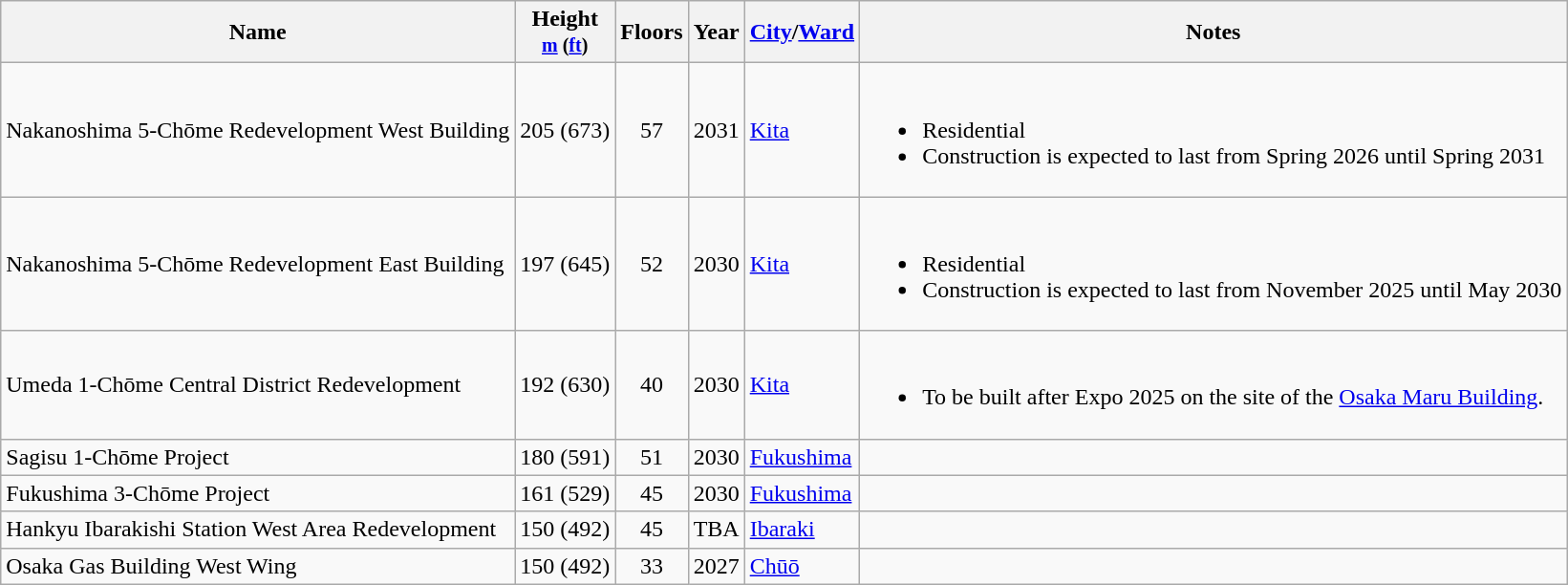<table class="wikitable sortable plainrowheaders">
<tr>
<th scope="col">Name</th>
<th scope="col">Height<br><small><a href='#'>m</a> (<a href='#'>ft</a>)</small></th>
<th scope="col">Floors</th>
<th scope="col">Year</th>
<th scope="col"><a href='#'>City</a>/<a href='#'>Ward</a></th>
<th scope="col" class="unsortable">Notes</th>
</tr>
<tr>
<td>Nakanoshima 5-Chōme Redevelopment West Building</td>
<td align="center">205 (673)</td>
<td align="center">57</td>
<td align="center">2031</td>
<td><a href='#'>Kita</a></td>
<td><br><ul><li>Residential</li><li>Construction is expected to last from Spring 2026 until Spring 2031</li></ul></td>
</tr>
<tr>
<td>Nakanoshima 5-Chōme Redevelopment East Building</td>
<td align="center">197 (645)</td>
<td align="center">52</td>
<td align="center">2030</td>
<td><a href='#'>Kita</a></td>
<td><br><ul><li>Residential</li><li>Construction is expected to last from November 2025 until May 2030</li></ul></td>
</tr>
<tr>
<td>Umeda 1-Chōme Central District Redevelopment</td>
<td align="center">192 (630)</td>
<td align="center">40</td>
<td align="center">2030</td>
<td><a href='#'>Kita</a></td>
<td><br><ul><li>To be built after Expo 2025 on the site of the <a href='#'>Osaka Maru Building</a>.</li></ul></td>
</tr>
<tr>
<td>Sagisu 1-Chōme Project</td>
<td align="center">180 (591)</td>
<td align="center">51</td>
<td align="center">2030</td>
<td><a href='#'>Fukushima</a></td>
<td></td>
</tr>
<tr>
<td>Fukushima 3-Chōme Project</td>
<td align="center">161 (529)</td>
<td align="center">45</td>
<td align="center">2030</td>
<td><a href='#'>Fukushima</a></td>
<td></td>
</tr>
<tr>
<td>Hankyu Ibarakishi Station West Area Redevelopment</td>
<td align="center">150 (492)</td>
<td align="center">45</td>
<td align="center">TBA</td>
<td><a href='#'>Ibaraki</a></td>
<td></td>
</tr>
<tr>
<td>Osaka Gas Building West Wing</td>
<td align="center">150 (492)</td>
<td align="center">33</td>
<td align="center">2027</td>
<td><a href='#'>Chūō</a></td>
<td></td>
</tr>
</table>
